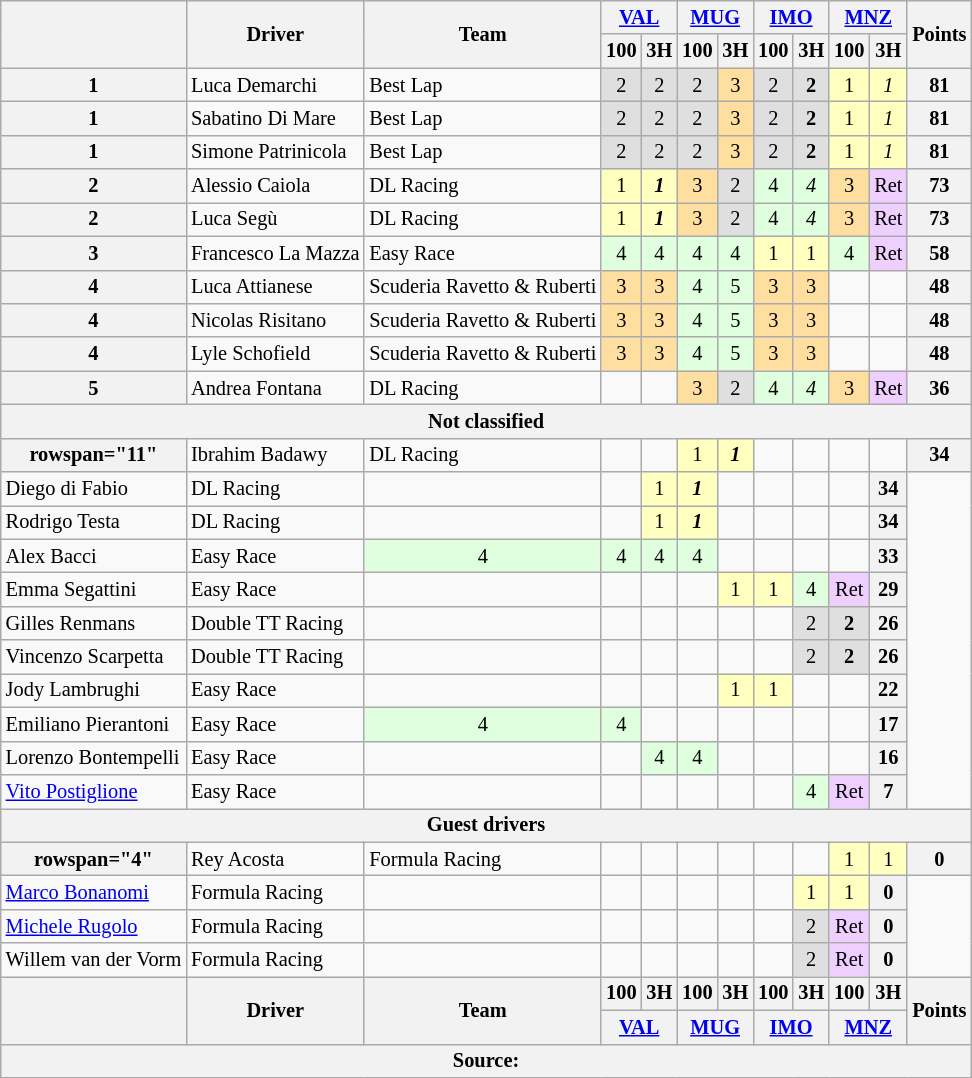<table class="wikitable" style="font-size:85%; vertical-align:top; text-align:center">
<tr>
<th rowspan="2"></th>
<th rowspan="2">Driver</th>
<th rowspan="2">Team</th>
<th colspan="2"><a href='#'>VAL</a><br></th>
<th colspan="2"><a href='#'>MUG</a><br></th>
<th colspan="2"><a href='#'>IMO</a><br></th>
<th colspan="2"><a href='#'>MNZ</a><br></th>
<th rowspan="2">Points</th>
</tr>
<tr>
<th>100</th>
<th>3H</th>
<th>100</th>
<th>3H</th>
<th>100</th>
<th>3H</th>
<th>100</th>
<th>3H</th>
</tr>
<tr>
<th>1</th>
<td style="text-align:left"> Luca Demarchi</td>
<td style="text-align:left"> Best Lap</td>
<td style="background:#DFDFDF">2</td>
<td style="background:#DFDFDF">2</td>
<td style="background:#DFDFDF">2</td>
<td style="background:#FFDF9F">3</td>
<td style="background:#DFDFDF">2</td>
<td style="background:#DFDFDF"><strong>2</strong></td>
<td style="background:#FFFFBF">1</td>
<td style="background:#FFFFBF"><em>1</em></td>
<th>81</th>
</tr>
<tr>
<th>1</th>
<td style="text-align:left"> Sabatino Di Mare</td>
<td style="text-align:left"> Best Lap</td>
<td style="background:#DFDFDF">2</td>
<td style="background:#DFDFDF">2</td>
<td style="background:#DFDFDF">2</td>
<td style="background:#FFDF9F">3</td>
<td style="background:#DFDFDF">2</td>
<td style="background:#DFDFDF"><strong>2</strong></td>
<td style="background:#FFFFBF">1</td>
<td style="background:#FFFFBF"><em>1</em></td>
<th>81</th>
</tr>
<tr>
<th>1</th>
<td style="text-align:left"> Simone Patrinicola</td>
<td style="text-align:left"> Best Lap</td>
<td style="background:#DFDFDF">2</td>
<td style="background:#DFDFDF">2</td>
<td style="background:#DFDFDF">2</td>
<td style="background:#FFDF9F">3</td>
<td style="background:#DFDFDF">2</td>
<td style="background:#DFDFDF"><strong>2</strong></td>
<td style="background:#FFFFBF">1</td>
<td style="background:#FFFFBF"><em>1</em></td>
<th>81</th>
</tr>
<tr>
<th>2</th>
<td style="text-align:left"> Alessio Caiola</td>
<td style="text-align:left"> DL Racing</td>
<td style="background:#FFFFBF">1</td>
<td style="background:#FFFFBF"><strong><em>1</em></strong></td>
<td style="background:#FFDF9F">3</td>
<td style="background:#DFDFDF">2</td>
<td style="background:#DFFFDF">4</td>
<td style="background:#DFFFDF"><em>4</em></td>
<td style="background:#FFDF9F">3</td>
<td style="background:#EFCFFF">Ret</td>
<th>73</th>
</tr>
<tr>
<th>2</th>
<td style="text-align:left"> Luca Segù</td>
<td style="text-align:left"> DL Racing</td>
<td style="background:#FFFFBF">1</td>
<td style="background:#FFFFBF"><strong><em>1</em></strong></td>
<td style="background:#FFDF9F">3</td>
<td style="background:#DFDFDF">2</td>
<td style="background:#DFFFDF">4</td>
<td style="background:#DFFFDF"><em>4</em></td>
<td style="background:#FFDF9F">3</td>
<td style="background:#EFCFFF">Ret</td>
<th>73</th>
</tr>
<tr>
<th>3</th>
<td style="text-align:left"> Francesco La Mazza</td>
<td style="text-align:left"> Easy Race</td>
<td style="background:#DFFFDF">4</td>
<td style="background:#DFFFDF">4</td>
<td style="background:#DFFFDF">4</td>
<td style="background:#DFFFDF">4</td>
<td style="background:#FFFFBF">1</td>
<td style="background:#FFFFBF">1</td>
<td style="background:#DFFFDF">4</td>
<td style="background:#EFCFFF">Ret</td>
<th>58</th>
</tr>
<tr>
<th>4</th>
<td style="text-align:left"> Luca Attianese</td>
<td style="text-align:left"> Scuderia Ravetto & Ruberti</td>
<td style="background:#FFDF9F">3</td>
<td style="background:#FFDF9F">3</td>
<td style="background:#DFFFDF">4</td>
<td style="background:#DFFFDF">5</td>
<td style="background:#FFDF9F">3</td>
<td style="background:#FFDF9F">3</td>
<td style="background:#"></td>
<td style="background:#"></td>
<th>48</th>
</tr>
<tr>
<th>4</th>
<td style="text-align:left"> Nicolas Risitano</td>
<td style="text-align:left"> Scuderia Ravetto & Ruberti</td>
<td style="background:#FFDF9F">3</td>
<td style="background:#FFDF9F">3</td>
<td style="background:#DFFFDF">4</td>
<td style="background:#DFFFDF">5</td>
<td style="background:#FFDF9F">3</td>
<td style="background:#FFDF9F">3</td>
<td style="background:#"></td>
<td style="background:#"></td>
<th>48</th>
</tr>
<tr>
<th>4</th>
<td style="text-align:left"> Lyle Schofield</td>
<td style="text-align:left"> Scuderia Ravetto & Ruberti</td>
<td style="background:#FFDF9F">3</td>
<td style="background:#FFDF9F">3</td>
<td style="background:#DFFFDF">4</td>
<td style="background:#DFFFDF">5</td>
<td style="background:#FFDF9F">3</td>
<td style="background:#FFDF9F">3</td>
<td style="background:#"></td>
<td style="background:#"></td>
<th>48</th>
</tr>
<tr>
<th>5</th>
<td style="text-align:left"> Andrea Fontana</td>
<td style="text-align:left"> DL Racing</td>
<td style="background:#"></td>
<td style="background:#"></td>
<td style="background:#FFDF9F">3</td>
<td style="background:#DFDFDF">2</td>
<td style="background:#DFFFDF">4</td>
<td style="background:#DFFFDF"><em>4</em></td>
<td style="background:#FFDF9F">3</td>
<td style="background:#EFCFFF">Ret</td>
<th>36</th>
</tr>
<tr>
<th colspan="12">Not classified</th>
</tr>
<tr>
<th>rowspan="11" </th>
<td style="text-align:left"> Ibrahim Badawy</td>
<td style="text-align:left"> DL Racing</td>
<td style="background:#"></td>
<td style="background:#"></td>
<td style="background:#FFFFBF">1</td>
<td style="background:#FFFFBF"><strong><em>1</em></strong></td>
<td style="background:#"></td>
<td style="background:#"></td>
<td style="background:#"></td>
<td style="background:#"></td>
<th>34</th>
</tr>
<tr>
<td style="text-align:left"> Diego di Fabio</td>
<td style="text-align:left"> DL Racing</td>
<td style="background:#"></td>
<td style="background:#"></td>
<td style="background:#FFFFBF">1</td>
<td style="background:#FFFFBF"><strong><em>1</em></strong></td>
<td style="background:#"></td>
<td style="background:#"></td>
<td style="background:#"></td>
<td style="background:#"></td>
<th>34</th>
</tr>
<tr>
<td style="text-align:left"> Rodrigo Testa</td>
<td style="text-align:left"> DL Racing</td>
<td style="background:#"></td>
<td style="background:#"></td>
<td style="background:#FFFFBF">1</td>
<td style="background:#FFFFBF"><strong><em>1</em></strong></td>
<td style="background:#"></td>
<td style="background:#"></td>
<td style="background:#"></td>
<td style="background:#"></td>
<th>34</th>
</tr>
<tr>
<td style="text-align:left"> Alex Bacci</td>
<td style="text-align:left"> Easy Race</td>
<td style="background:#DFFFDF">4</td>
<td style="background:#DFFFDF">4</td>
<td style="background:#DFFFDF">4</td>
<td style="background:#DFFFDF">4</td>
<td style="background:#"></td>
<td style="background:#"></td>
<td style="background:#"></td>
<td style="background:#"></td>
<th>33</th>
</tr>
<tr>
<td style="text-align:left"> Emma Segattini</td>
<td style="text-align:left"> Easy Race</td>
<td style="background:#"></td>
<td style="background:#"></td>
<td style="background:#"></td>
<td style="background:#"></td>
<td style="background:#FFFFBF">1</td>
<td style="background:#FFFFBF">1</td>
<td style="background:#DFFFDF">4</td>
<td style="background:#EFCFFF">Ret</td>
<th>29</th>
</tr>
<tr>
<td style="text-align:left"> Gilles Renmans</td>
<td style="text-align:left"> Double TT Racing</td>
<td style="background:#"></td>
<td style="background:#"></td>
<td style="background:#"></td>
<td style="background:#"></td>
<td style="background:#"></td>
<td style="background:#"></td>
<td style="background:#DFDFDF">2</td>
<td style="background:#DFDFDF"><strong>2</strong></td>
<th>26</th>
</tr>
<tr>
<td style="text-align:left"> Vincenzo Scarpetta</td>
<td style="text-align:left"> Double TT Racing</td>
<td style="background:#"></td>
<td style="background:#"></td>
<td style="background:#"></td>
<td style="background:#"></td>
<td style="background:#"></td>
<td style="background:#"></td>
<td style="background:#DFDFDF">2</td>
<td style="background:#DFDFDF"><strong>2</strong></td>
<th>26</th>
</tr>
<tr>
<td style="text-align:left"> Jody Lambrughi</td>
<td style="text-align:left"> Easy Race</td>
<td style="background:#"></td>
<td style="background:#"></td>
<td style="background:#"></td>
<td style="background:#"></td>
<td style="background:#FFFFBF">1</td>
<td style="background:#FFFFBF">1</td>
<td style="background:#"></td>
<td style="background:#"></td>
<th>22</th>
</tr>
<tr>
<td style="text-align:left"> Emiliano Pierantoni</td>
<td style="text-align:left"> Easy Race</td>
<td style="background:#DFFFDF">4</td>
<td style="background:#DFFFDF">4</td>
<td style="background:#"></td>
<td style="background:#"></td>
<td style="background:#"></td>
<td style="background:#"></td>
<td style="background:#"></td>
<td style="background:#"></td>
<th>17</th>
</tr>
<tr>
<td style="text-align:left"> Lorenzo Bontempelli</td>
<td style="text-align:left"> Easy Race</td>
<td style="background:#"></td>
<td style="background:#"></td>
<td style="background:#DFFFDF">4</td>
<td style="background:#DFFFDF">4</td>
<td style="background:#"></td>
<td style="background:#"></td>
<td style="background:#"></td>
<td style="background:#"></td>
<th>16</th>
</tr>
<tr>
<td style="text-align:left"> <a href='#'>Vito Postiglione</a></td>
<td style="text-align:left"> Easy Race</td>
<td style="background:#"></td>
<td style="background:#"></td>
<td style="background:#"></td>
<td style="background:#"></td>
<td style="background:#"></td>
<td style="background:#"></td>
<td style="background:#DFFFDF">4</td>
<td style="background:#EFCFFF">Ret</td>
<th>7</th>
</tr>
<tr>
<th colspan="12">Guest drivers</th>
</tr>
<tr>
<th>rowspan="4" </th>
<td style="text-align:left"> Rey Acosta</td>
<td style="text-align:left"> Formula Racing</td>
<td style="background:#"></td>
<td style="background:#"></td>
<td style="background:#"></td>
<td style="background:#"></td>
<td style="background:#"></td>
<td style="background:#"></td>
<td style="background:#FFFFBF">1</td>
<td style="background:#FFFFBF">1</td>
<th>0</th>
</tr>
<tr>
<td style="text-align:left"> <a href='#'>Marco Bonanomi</a></td>
<td style="text-align:left"> Formula Racing</td>
<td style="background:#"></td>
<td style="background:#"></td>
<td style="background:#"></td>
<td style="background:#"></td>
<td style="background:#"></td>
<td style="background:#"></td>
<td style="background:#FFFFBF">1</td>
<td style="background:#FFFFBF">1</td>
<th>0</th>
</tr>
<tr>
<td style="text-align:left"> <a href='#'>Michele Rugolo</a></td>
<td style="text-align:left"> Formula Racing</td>
<td style="background:#"></td>
<td style="background:#"></td>
<td style="background:#"></td>
<td style="background:#"></td>
<td style="background:#"></td>
<td style="background:#"></td>
<td style="background:#DFDFDF">2</td>
<td style="background:#EFCFFF">Ret</td>
<th>0</th>
</tr>
<tr>
<td style="text-align:left"> Willem van der Vorm</td>
<td style="text-align:left"> Formula Racing</td>
<td style="background:#"></td>
<td style="background:#"></td>
<td style="background:#"></td>
<td style="background:#"></td>
<td style="background:#"></td>
<td style="background:#"></td>
<td style="background:#DFDFDF">2</td>
<td style="background:#EFCFFF">Ret</td>
<th>0</th>
</tr>
<tr>
<th rowspan="2"></th>
<th rowspan="2">Driver</th>
<th rowspan="2">Team</th>
<th>100</th>
<th>3H</th>
<th>100</th>
<th>3H</th>
<th>100</th>
<th>3H</th>
<th>100</th>
<th>3H</th>
<th rowspan="2">Points</th>
</tr>
<tr>
<th colspan="2"><a href='#'>VAL</a><br></th>
<th colspan="2"><a href='#'>MUG</a><br></th>
<th colspan="2"><a href='#'>IMO</a><br></th>
<th colspan="2"><a href='#'>MNZ</a><br></th>
</tr>
<tr>
<th colspan="12">Source:</th>
</tr>
</table>
